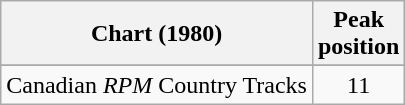<table class="wikitable sortable">
<tr>
<th align="left">Chart (1980)</th>
<th align="center">Peak<br>position</th>
</tr>
<tr>
</tr>
<tr>
<td align="left">Canadian <em>RPM</em> Country Tracks</td>
<td align="center">11</td>
</tr>
</table>
